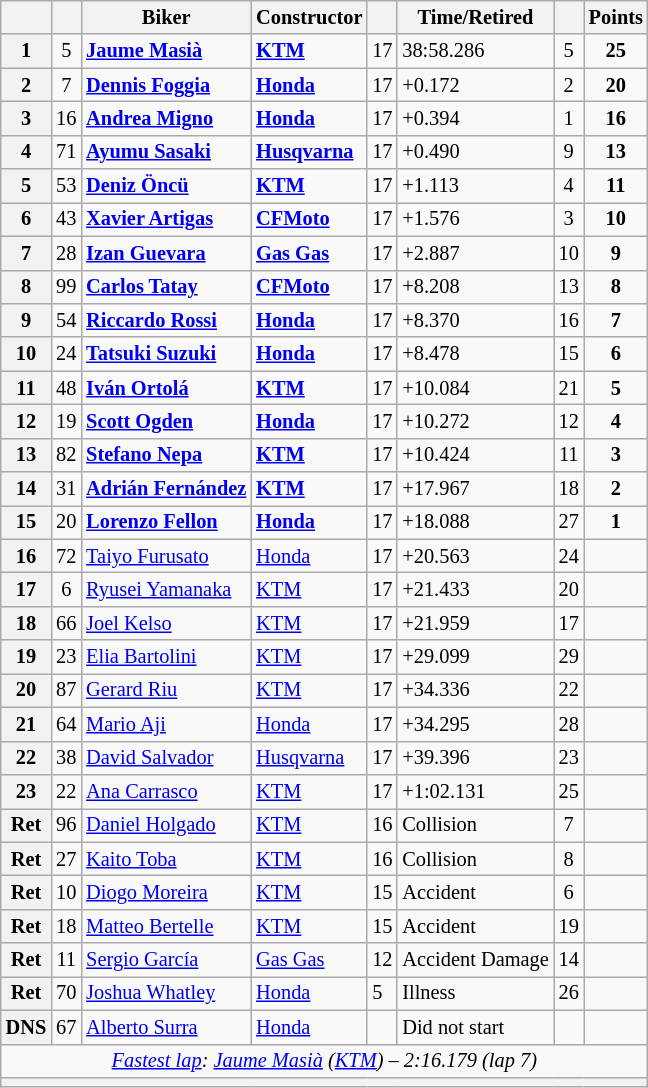<table class="wikitable sortable" style="font-size: 85%;">
<tr>
<th scope="col"></th>
<th scope="col"></th>
<th scope="col">Biker</th>
<th scope="col">Constructor</th>
<th scope="col" class="unsortable"></th>
<th scope="col" class="unsortable">Time/Retired</th>
<th scope="col"></th>
<th scope="col">Points</th>
</tr>
<tr>
<th scope="row">1</th>
<td align="center">5</td>
<td> <strong><a href='#'>Jaume Masià</a></strong></td>
<td><strong><a href='#'>KTM</a></strong></td>
<td>17</td>
<td>38:58.286</td>
<td align="center">5</td>
<td align="center"><strong>25</strong></td>
</tr>
<tr>
<th scope="row">2</th>
<td align="center">7</td>
<td> <strong><a href='#'>Dennis Foggia</a></strong></td>
<td><strong><a href='#'>Honda</a></strong></td>
<td>17</td>
<td>+0.172</td>
<td align="center">2</td>
<td align="center"><strong>20</strong></td>
</tr>
<tr>
<th scope="row">3</th>
<td align="center">16</td>
<td> <strong><a href='#'>Andrea Migno</a></strong></td>
<td><strong><a href='#'>Honda</a></strong></td>
<td>17</td>
<td>+0.394</td>
<td align="center">1</td>
<td align="center"><strong>16</strong></td>
</tr>
<tr>
<th scope="row">4</th>
<td align="center">71</td>
<td> <strong><a href='#'>Ayumu Sasaki</a></strong></td>
<td><strong><a href='#'>Husqvarna</a></strong></td>
<td>17</td>
<td>+0.490</td>
<td align="center">9</td>
<td align="center"><strong>13</strong></td>
</tr>
<tr>
<th scope="row">5</th>
<td align="center">53</td>
<td> <strong><a href='#'>Deniz Öncü</a></strong></td>
<td><strong><a href='#'>KTM</a></strong></td>
<td>17</td>
<td>+1.113</td>
<td align="center">4</td>
<td align="center"><strong>11</strong></td>
</tr>
<tr>
<th scope="row">6</th>
<td align="center">43</td>
<td> <strong><a href='#'>Xavier Artigas</a></strong></td>
<td><strong><a href='#'>CFMoto</a></strong></td>
<td>17</td>
<td>+1.576</td>
<td align="center">3</td>
<td align="center"><strong>10</strong></td>
</tr>
<tr>
<th scope="row">7</th>
<td align="center">28</td>
<td> <strong><a href='#'>Izan Guevara</a></strong></td>
<td><strong><a href='#'>Gas Gas</a></strong></td>
<td>17</td>
<td>+2.887</td>
<td align="center">10</td>
<td align="center"><strong>9</strong></td>
</tr>
<tr>
<th scope="row">8</th>
<td align="center">99</td>
<td> <strong><a href='#'>Carlos Tatay</a></strong></td>
<td><strong><a href='#'>CFMoto</a></strong></td>
<td>17</td>
<td>+8.208</td>
<td align="center">13</td>
<td align="center"><strong>8</strong></td>
</tr>
<tr>
<th scope="row">9</th>
<td align="center">54</td>
<td> <strong><a href='#'>Riccardo Rossi</a></strong></td>
<td><strong><a href='#'>Honda</a></strong></td>
<td>17</td>
<td>+8.370</td>
<td align="center">16</td>
<td align="center"><strong>7</strong></td>
</tr>
<tr>
<th scope="row">10</th>
<td align="center">24</td>
<td> <strong><a href='#'>Tatsuki Suzuki</a></strong></td>
<td><strong><a href='#'>Honda</a></strong></td>
<td>17</td>
<td>+8.478</td>
<td align="center">15</td>
<td align="center"><strong>6</strong></td>
</tr>
<tr>
<th scope="row">11</th>
<td align="center">48</td>
<td> <strong><a href='#'>Iván Ortolá</a></strong></td>
<td><strong><a href='#'>KTM</a></strong></td>
<td>17</td>
<td>+10.084</td>
<td align="center">21</td>
<td align="center"><strong>5</strong></td>
</tr>
<tr>
<th scope="row">12</th>
<td align="center">19</td>
<td> <strong><a href='#'>Scott Ogden</a></strong></td>
<td><strong><a href='#'>Honda</a></strong></td>
<td>17</td>
<td>+10.272</td>
<td align="center">12</td>
<td align="center"><strong>4</strong></td>
</tr>
<tr>
<th scope="row">13</th>
<td align="center">82</td>
<td> <strong><a href='#'>Stefano Nepa</a></strong></td>
<td><strong><a href='#'>KTM</a></strong></td>
<td>17</td>
<td>+10.424</td>
<td align="center">11</td>
<td align="center"><strong>3</strong></td>
</tr>
<tr>
<th scope="row">14</th>
<td align="center">31</td>
<td> <strong><a href='#'>Adrián Fernández</a></strong></td>
<td><strong><a href='#'>KTM</a></strong></td>
<td>17</td>
<td>+17.967</td>
<td align="center">18</td>
<td align="center"><strong>2</strong></td>
</tr>
<tr>
<th scope="row">15</th>
<td align="center">20</td>
<td> <strong><a href='#'>Lorenzo Fellon</a></strong></td>
<td><strong><a href='#'>Honda</a></strong></td>
<td>17</td>
<td>+18.088</td>
<td align="center">27</td>
<td align="center"><strong>1</strong></td>
</tr>
<tr>
<th scope="row">16</th>
<td align="center">72</td>
<td> <a href='#'>Taiyo Furusato</a></td>
<td><a href='#'>Honda</a></td>
<td>17</td>
<td>+20.563</td>
<td align="center">24</td>
<td></td>
</tr>
<tr>
<th scope="row">17</th>
<td align="center">6</td>
<td> <a href='#'>Ryusei Yamanaka</a></td>
<td><a href='#'>KTM</a></td>
<td>17</td>
<td>+21.433</td>
<td align="center">20</td>
<td></td>
</tr>
<tr>
<th scope="row">18</th>
<td align="center">66</td>
<td> <a href='#'>Joel Kelso</a></td>
<td><a href='#'>KTM</a></td>
<td>17</td>
<td>+21.959</td>
<td align="center">17</td>
<td></td>
</tr>
<tr>
<th scope="row">19</th>
<td align="center">23</td>
<td> <a href='#'>Elia Bartolini</a></td>
<td><a href='#'>KTM</a></td>
<td>17</td>
<td>+29.099</td>
<td align="center">29</td>
<td></td>
</tr>
<tr>
<th scope="row">20</th>
<td align="center">87</td>
<td> <a href='#'>Gerard Riu</a></td>
<td><a href='#'>KTM</a></td>
<td>17</td>
<td>+34.336</td>
<td align="center">22</td>
<td></td>
</tr>
<tr>
<th scope="row">21</th>
<td align="center">64</td>
<td> <a href='#'>Mario Aji</a></td>
<td><a href='#'>Honda</a></td>
<td>17</td>
<td>+34.295</td>
<td align="center">28</td>
<td></td>
</tr>
<tr>
<th scope="row">22</th>
<td align="center">38</td>
<td> <a href='#'>David Salvador</a></td>
<td><a href='#'>Husqvarna</a></td>
<td>17</td>
<td>+39.396</td>
<td align="center">23</td>
<td></td>
</tr>
<tr>
<th scope="row">23</th>
<td align="center">22</td>
<td> <a href='#'>Ana Carrasco</a></td>
<td><a href='#'>KTM</a></td>
<td>17</td>
<td>+1:02.131</td>
<td align="center">25</td>
<td></td>
</tr>
<tr>
<th scope="row">Ret</th>
<td align="center">96</td>
<td> <a href='#'>Daniel Holgado</a></td>
<td><a href='#'>KTM</a></td>
<td>16</td>
<td>Collision</td>
<td align="center">7</td>
<td></td>
</tr>
<tr>
<th scope="row">Ret</th>
<td align="center">27</td>
<td> <a href='#'>Kaito Toba</a></td>
<td><a href='#'>KTM</a></td>
<td>16</td>
<td>Collision</td>
<td align="center">8</td>
<td></td>
</tr>
<tr>
<th scope="row">Ret</th>
<td align="center">10</td>
<td> <a href='#'>Diogo Moreira</a></td>
<td><a href='#'>KTM</a></td>
<td>15</td>
<td>Accident</td>
<td align="center">6</td>
<td></td>
</tr>
<tr>
<th scope="row">Ret</th>
<td align="center">18</td>
<td> <a href='#'>Matteo Bertelle</a></td>
<td><a href='#'>KTM</a></td>
<td>15</td>
<td>Accident</td>
<td align="center">19</td>
<td></td>
</tr>
<tr>
<th scope="row">Ret</th>
<td align="center">11</td>
<td> <a href='#'>Sergio García</a></td>
<td><a href='#'>Gas Gas</a></td>
<td>12</td>
<td>Accident Damage</td>
<td align="center">14</td>
<td></td>
</tr>
<tr>
<th scope="row">Ret</th>
<td align="center">70</td>
<td> <a href='#'>Joshua Whatley</a></td>
<td><a href='#'>Honda</a></td>
<td>5</td>
<td>Illness</td>
<td align="center">26</td>
<td></td>
</tr>
<tr>
<th scope="row">DNS</th>
<td align="center">67</td>
<td> <a href='#'>Alberto Surra</a></td>
<td><a href='#'>Honda</a></td>
<td></td>
<td>Did not start</td>
<td align="center"></td>
<td></td>
</tr>
<tr class="sortbottom">
<td colspan="8" style="text-align:center"><em><a href='#'>Fastest lap</a>:  <a href='#'>Jaume Masià</a> (<a href='#'>KTM</a>) – 2:16.179 (lap 7)</em></td>
</tr>
<tr>
<th colspan=8></th>
</tr>
</table>
